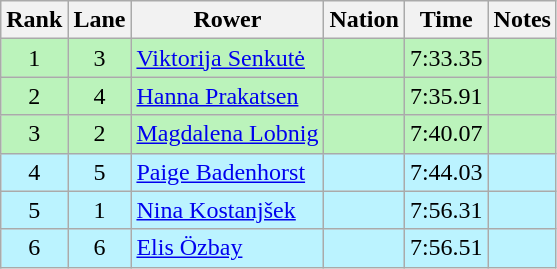<table class="wikitable sortable" style="text-align:center">
<tr>
<th>Rank</th>
<th>Lane</th>
<th>Rower</th>
<th>Nation</th>
<th>Time</th>
<th>Notes</th>
</tr>
<tr bgcolor="bbf3bb">
<td>1</td>
<td>3</td>
<td align=left><a href='#'>Viktorija Senkutė</a></td>
<td align=left></td>
<td>7:33.35</td>
<td></td>
</tr>
<tr bgcolor="bbf3bb">
<td>2</td>
<td>4</td>
<td align=left><a href='#'>Hanna Prakatsen</a></td>
<td align=left></td>
<td>7:35.91</td>
<td></td>
</tr>
<tr bgcolor="bbf3bb">
<td>3</td>
<td>2</td>
<td align=left><a href='#'>Magdalena Lobnig</a></td>
<td align=left></td>
<td>7:40.07</td>
<td></td>
</tr>
<tr bgcolor="bbf3ff">
<td>4</td>
<td>5</td>
<td align=left><a href='#'>Paige Badenhorst</a></td>
<td align=left></td>
<td>7:44.03</td>
<td></td>
</tr>
<tr bgcolor="bbf3ff">
<td>5</td>
<td>1</td>
<td align=left><a href='#'>Nina Kostanjšek</a></td>
<td align=left></td>
<td>7:56.31</td>
<td></td>
</tr>
<tr bgcolor="bbf3ff">
<td>6</td>
<td>6</td>
<td align=left><a href='#'>Elis Özbay</a></td>
<td align=left></td>
<td>7:56.51</td>
<td></td>
</tr>
</table>
